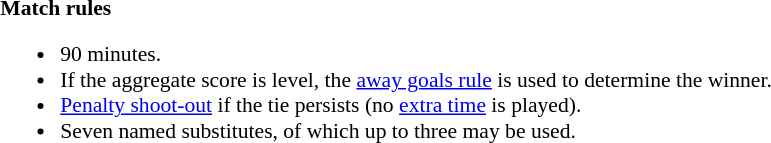<table style="width:100%; font-size:90%;">
<tr>
<td></td>
<td style="width:60%; vertical-align:top;"><br><strong>Match rules</strong><ul><li>90 minutes.</li><li>If the aggregate score is level, the <a href='#'>away goals rule</a> is used to determine the winner.</li><li><a href='#'>Penalty shoot-out</a> if the tie persists (no <a href='#'>extra time</a> is played).</li><li>Seven named substitutes, of which up to three may be used.</li></ul></td>
</tr>
</table>
